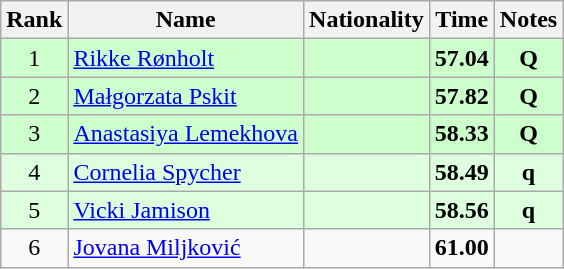<table class="wikitable sortable" style="text-align:center">
<tr>
<th>Rank</th>
<th>Name</th>
<th>Nationality</th>
<th>Time</th>
<th>Notes</th>
</tr>
<tr bgcolor=ccffcc>
<td>1</td>
<td align=left><a href='#'>Rikke Rønholt</a></td>
<td align=left></td>
<td><strong>57.04</strong></td>
<td><strong>Q</strong></td>
</tr>
<tr bgcolor=ccffcc>
<td>2</td>
<td align=left><a href='#'>Małgorzata Pskit</a></td>
<td align=left></td>
<td><strong>57.82</strong></td>
<td><strong>Q</strong></td>
</tr>
<tr bgcolor=ccffcc>
<td>3</td>
<td align=left><a href='#'>Anastasiya Lemekhova</a></td>
<td align=left></td>
<td><strong>58.33</strong></td>
<td><strong>Q</strong></td>
</tr>
<tr bgcolor=ddffdd>
<td>4</td>
<td align=left><a href='#'>Cornelia Spycher</a></td>
<td align=left></td>
<td><strong>58.49</strong></td>
<td><strong>q</strong></td>
</tr>
<tr bgcolor=ddffdd>
<td>5</td>
<td align=left><a href='#'>Vicki Jamison</a></td>
<td align=left></td>
<td><strong>58.56</strong></td>
<td><strong>q</strong></td>
</tr>
<tr>
<td>6</td>
<td align=left><a href='#'>Jovana Miljković</a></td>
<td align=left></td>
<td><strong>61.00</strong></td>
<td></td>
</tr>
</table>
